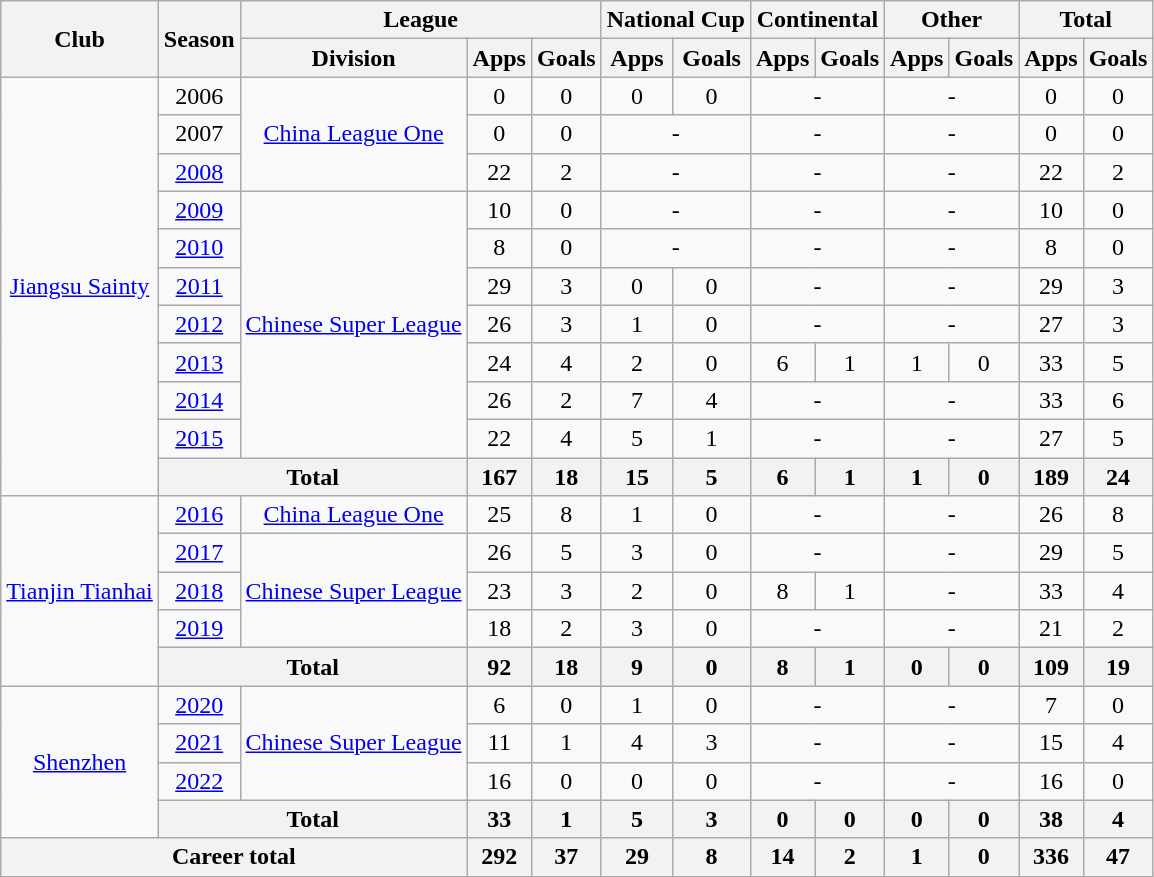<table class="wikitable" style="text-align: center">
<tr>
<th rowspan="2">Club</th>
<th rowspan="2">Season</th>
<th colspan="3">League</th>
<th colspan="2">National Cup</th>
<th colspan="2">Continental</th>
<th colspan="2">Other</th>
<th colspan="2">Total</th>
</tr>
<tr>
<th>Division</th>
<th>Apps</th>
<th>Goals</th>
<th>Apps</th>
<th>Goals</th>
<th>Apps</th>
<th>Goals</th>
<th>Apps</th>
<th>Goals</th>
<th>Apps</th>
<th>Goals</th>
</tr>
<tr>
<td rowspan=11><a href='#'>Jiangsu Sainty</a></td>
<td>2006</td>
<td rowspan="3"><a href='#'>China League One</a></td>
<td>0</td>
<td>0</td>
<td>0</td>
<td>0</td>
<td colspan="2">-</td>
<td colspan="2">-</td>
<td>0</td>
<td>0</td>
</tr>
<tr>
<td>2007</td>
<td>0</td>
<td>0</td>
<td colspan="2">-</td>
<td colspan="2">-</td>
<td colspan="2">-</td>
<td>0</td>
<td>0</td>
</tr>
<tr>
<td><a href='#'>2008</a></td>
<td>22</td>
<td>2</td>
<td colspan="2">-</td>
<td colspan="2">-</td>
<td colspan="2">-</td>
<td>22</td>
<td>2</td>
</tr>
<tr>
<td><a href='#'>2009</a></td>
<td rowspan="7"><a href='#'>Chinese Super League</a></td>
<td>10</td>
<td>0</td>
<td colspan="2">-</td>
<td colspan="2">-</td>
<td colspan="2">-</td>
<td>10</td>
<td>0</td>
</tr>
<tr>
<td><a href='#'>2010</a></td>
<td>8</td>
<td>0</td>
<td colspan="2">-</td>
<td colspan="2">-</td>
<td colspan="2">-</td>
<td>8</td>
<td>0</td>
</tr>
<tr>
<td><a href='#'>2011</a></td>
<td>29</td>
<td>3</td>
<td>0</td>
<td>0</td>
<td colspan="2">-</td>
<td colspan="2">-</td>
<td>29</td>
<td>3</td>
</tr>
<tr>
<td><a href='#'>2012</a></td>
<td>26</td>
<td>3</td>
<td>1</td>
<td>0</td>
<td colspan="2">-</td>
<td colspan="2">-</td>
<td>27</td>
<td>3</td>
</tr>
<tr>
<td><a href='#'>2013</a></td>
<td>24</td>
<td>4</td>
<td>2</td>
<td>0</td>
<td>6</td>
<td>1</td>
<td>1</td>
<td>0</td>
<td>33</td>
<td>5</td>
</tr>
<tr>
<td><a href='#'>2014</a></td>
<td>26</td>
<td>2</td>
<td>7</td>
<td>4</td>
<td colspan="2">-</td>
<td colspan="2">-</td>
<td>33</td>
<td>6</td>
</tr>
<tr>
<td><a href='#'>2015</a></td>
<td>22</td>
<td>4</td>
<td>5</td>
<td>1</td>
<td colspan="2">-</td>
<td colspan="2">-</td>
<td>27</td>
<td>5</td>
</tr>
<tr>
<th colspan=2>Total</th>
<th>167</th>
<th>18</th>
<th>15</th>
<th>5</th>
<th>6</th>
<th>1</th>
<th>1</th>
<th>0</th>
<th>189</th>
<th>24</th>
</tr>
<tr>
<td rowspan=5><a href='#'>Tianjin Tianhai</a></td>
<td><a href='#'>2016</a></td>
<td><a href='#'>China League One</a></td>
<td>25</td>
<td>8</td>
<td>1</td>
<td>0</td>
<td colspan="2">-</td>
<td colspan="2">-</td>
<td>26</td>
<td>8</td>
</tr>
<tr>
<td><a href='#'>2017</a></td>
<td rowspan="3"><a href='#'>Chinese Super League</a></td>
<td>26</td>
<td>5</td>
<td>3</td>
<td>0</td>
<td colspan="2">-</td>
<td colspan="2">-</td>
<td>29</td>
<td>5</td>
</tr>
<tr>
<td><a href='#'>2018</a></td>
<td>23</td>
<td>3</td>
<td>2</td>
<td>0</td>
<td>8</td>
<td>1</td>
<td colspan="2">-</td>
<td>33</td>
<td>4</td>
</tr>
<tr>
<td><a href='#'>2019</a></td>
<td>18</td>
<td>2</td>
<td>3</td>
<td>0</td>
<td colspan="2">-</td>
<td colspan="2">-</td>
<td>21</td>
<td>2</td>
</tr>
<tr>
<th colspan=2>Total</th>
<th>92</th>
<th>18</th>
<th>9</th>
<th>0</th>
<th>8</th>
<th>1</th>
<th>0</th>
<th>0</th>
<th>109</th>
<th>19</th>
</tr>
<tr>
<td rowspan=4><a href='#'>Shenzhen</a></td>
<td><a href='#'>2020</a></td>
<td rowspan=3><a href='#'>Chinese Super League</a></td>
<td>6</td>
<td>0</td>
<td>1</td>
<td>0</td>
<td colspan="2">-</td>
<td colspan="2">-</td>
<td>7</td>
<td>0</td>
</tr>
<tr>
<td><a href='#'>2021</a></td>
<td>11</td>
<td>1</td>
<td>4</td>
<td>3</td>
<td colspan="2">-</td>
<td colspan="2">-</td>
<td>15</td>
<td>4</td>
</tr>
<tr>
<td><a href='#'>2022</a></td>
<td>16</td>
<td>0</td>
<td>0</td>
<td>0</td>
<td colspan="2">-</td>
<td colspan="2">-</td>
<td>16</td>
<td>0</td>
</tr>
<tr>
<th colspan=2>Total</th>
<th>33</th>
<th>1</th>
<th>5</th>
<th>3</th>
<th>0</th>
<th>0</th>
<th>0</th>
<th>0</th>
<th>38</th>
<th>4</th>
</tr>
<tr>
<th colspan=3>Career total</th>
<th>292</th>
<th>37</th>
<th>29</th>
<th>8</th>
<th>14</th>
<th>2</th>
<th>1</th>
<th>0</th>
<th>336</th>
<th>47</th>
</tr>
</table>
